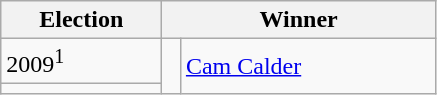<table class="wikitable">
<tr>
<th width=100>Election</th>
<th width=175 colspan=2>Winner</th>
</tr>
<tr>
<td>2009<sup>1</sup></td>
<td rowspan=2 width=5 bgcolor=></td>
<td rowspan=2><a href='#'>Cam Calder</a></td>
</tr>
<tr>
<td></td>
</tr>
</table>
